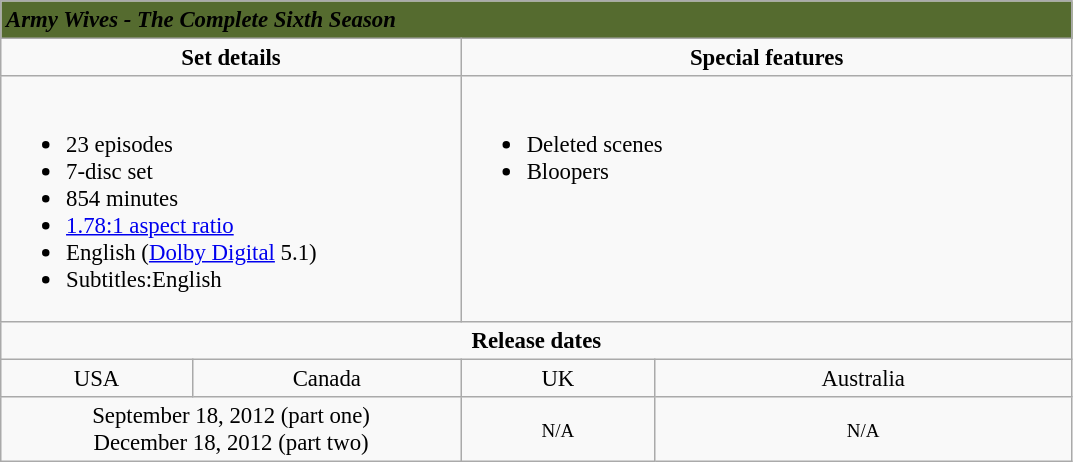<table class="wikitable" style="font-size:95%;">
<tr style="background:#556B2F">
<td colspan="4"><span><strong><em>Army Wives - The Complete Sixth Season</em></strong></span></td>
</tr>
<tr valign="top">
<td align="center" width="300" colspan="2"><strong>Set details</strong></td>
<td colspan="2" width="400" align="center"><strong>Special features</strong></td>
</tr>
<tr valign="top">
<td colspan="2" align="left" width="300"><br><ul><li>23 episodes</li><li>7-disc set</li><li>854 minutes</li><li><a href='#'>1.78:1 aspect ratio</a></li><li>English (<a href='#'>Dolby Digital</a> 5.1)</li><li>Subtitles:English</li></ul></td>
<td colspan="2" align="left" width="400"><br><ul><li>Deleted scenes</li><li>Bloopers</li></ul></td>
</tr>
<tr>
<td colspan="4" align="center"><strong>Release dates</strong></td>
</tr>
<tr>
<td align="center"> USA</td>
<td align="center"> Canada</td>
<td align="center"> UK</td>
<td align="center"> Australia</td>
</tr>
<tr>
<td align="center" colspan="2">September 18, 2012 (part one)<br>December 18, 2012 (part two)</td>
<td align="center"><small>N/A</small></td>
<td align="center"><small>N/A</small></td>
</tr>
</table>
